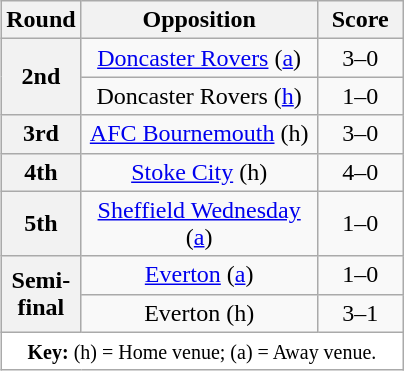<table class="wikitable plainrowheaders" style="text-align:center;margin-left:1em;float:right">
<tr>
<th width="25">Round</th>
<th width="150">Opposition</th>
<th width="50">Score</th>
</tr>
<tr>
<th scope=row style="text-align:center" rowspan="2">2nd</th>
<td><a href='#'>Doncaster Rovers</a> (<a href='#'>a</a>)</td>
<td>3–0</td>
</tr>
<tr>
<td>Doncaster Rovers (<a href='#'>h</a>)</td>
<td>1–0</td>
</tr>
<tr>
<th scope=row style="text-align:center">3rd</th>
<td><a href='#'>AFC Bournemouth</a> (h)</td>
<td>3–0</td>
</tr>
<tr>
<th scope=row style="text-align:center">4th</th>
<td><a href='#'>Stoke City</a> (h)</td>
<td>4–0</td>
</tr>
<tr>
<th scope=row style="text-align:center">5th</th>
<td><a href='#'>Sheffield Wednesday</a> (<a href='#'>a</a>)</td>
<td>1–0</td>
</tr>
<tr>
<th scope=row style="text-align:center" rowspan="2">Semi-final</th>
<td><a href='#'>Everton</a> (<a href='#'>a</a>)</td>
<td>1–0</td>
</tr>
<tr>
<td>Everton (h)</td>
<td>3–1</td>
</tr>
<tr>
<td colspan="3" style="background-color:white;"><small><strong>Key:</strong> (h) = Home venue; (a) = Away venue.</small></td>
</tr>
</table>
